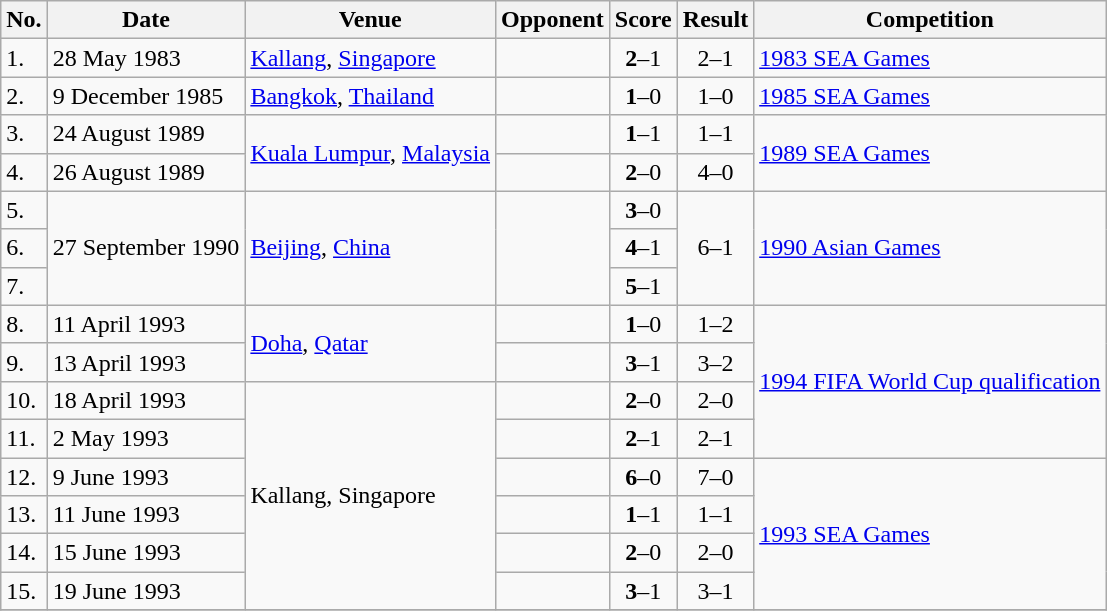<table class="wikitable">
<tr>
<th>No.</th>
<th>Date</th>
<th>Venue</th>
<th>Opponent</th>
<th>Score</th>
<th>Result</th>
<th>Competition</th>
</tr>
<tr>
<td>1.</td>
<td>28 May 1983</td>
<td><a href='#'>Kallang</a>, <a href='#'>Singapore</a></td>
<td></td>
<td align="center"><strong>2</strong>–1</td>
<td align="center">2–1</td>
<td><a href='#'>1983 SEA Games</a></td>
</tr>
<tr>
<td>2.</td>
<td>9 December 1985</td>
<td><a href='#'>Bangkok</a>, <a href='#'>Thailand</a></td>
<td></td>
<td align="center"><strong>1</strong>–0</td>
<td align="center">1–0</td>
<td><a href='#'>1985 SEA Games</a></td>
</tr>
<tr>
<td>3.</td>
<td>24 August 1989</td>
<td rowspan="2"><a href='#'>Kuala Lumpur</a>, <a href='#'>Malaysia</a></td>
<td></td>
<td align="center"><strong>1</strong>–1</td>
<td align="center">1–1</td>
<td rowspan="2"><a href='#'>1989 SEA Games</a></td>
</tr>
<tr>
<td>4.</td>
<td>26 August 1989</td>
<td></td>
<td align="center"><strong>2</strong>–0</td>
<td align="center">4–0</td>
</tr>
<tr>
<td>5.</td>
<td rowspan="3">27 September 1990</td>
<td rowspan="3"><a href='#'>Beijing</a>, <a href='#'>China</a></td>
<td rowspan="3"></td>
<td align="center"><strong>3</strong>–0</td>
<td rowspan="3" align="center">6–1</td>
<td rowspan="3"><a href='#'>1990 Asian Games</a></td>
</tr>
<tr>
<td>6.</td>
<td align="center"><strong>4</strong>–1</td>
</tr>
<tr>
<td>7.</td>
<td align="center"><strong>5</strong>–1</td>
</tr>
<tr>
<td>8.</td>
<td>11 April 1993</td>
<td rowspan="2"><a href='#'>Doha</a>, <a href='#'>Qatar</a></td>
<td></td>
<td align="center"><strong>1</strong>–0</td>
<td align="center">1–2</td>
<td rowspan="4"><a href='#'>1994 FIFA World Cup qualification</a></td>
</tr>
<tr>
<td>9.</td>
<td>13 April 1993</td>
<td></td>
<td align="center"><strong>3</strong>–1</td>
<td align="center">3–2</td>
</tr>
<tr>
<td>10.</td>
<td>18 April 1993</td>
<td rowspan="6">Kallang, Singapore</td>
<td></td>
<td align="center"><strong>2</strong>–0</td>
<td align="center">2–0</td>
</tr>
<tr>
<td>11.</td>
<td>2 May 1993</td>
<td></td>
<td align="center"><strong>2</strong>–1</td>
<td align="center">2–1</td>
</tr>
<tr>
<td>12.</td>
<td>9 June 1993</td>
<td></td>
<td align="center"><strong>6</strong>–0</td>
<td align="center">7–0</td>
<td rowspan="4"><a href='#'>1993 SEA Games</a></td>
</tr>
<tr>
<td>13.</td>
<td>11 June 1993</td>
<td></td>
<td align="center"><strong>1</strong>–1</td>
<td align="center">1–1</td>
</tr>
<tr>
<td>14.</td>
<td>15 June 1993</td>
<td></td>
<td align="center"><strong>2</strong>–0</td>
<td align="center">2–0</td>
</tr>
<tr>
<td>15.</td>
<td>19 June 1993</td>
<td></td>
<td align="center"><strong>3</strong>–1</td>
<td align="center">3–1</td>
</tr>
<tr>
</tr>
</table>
